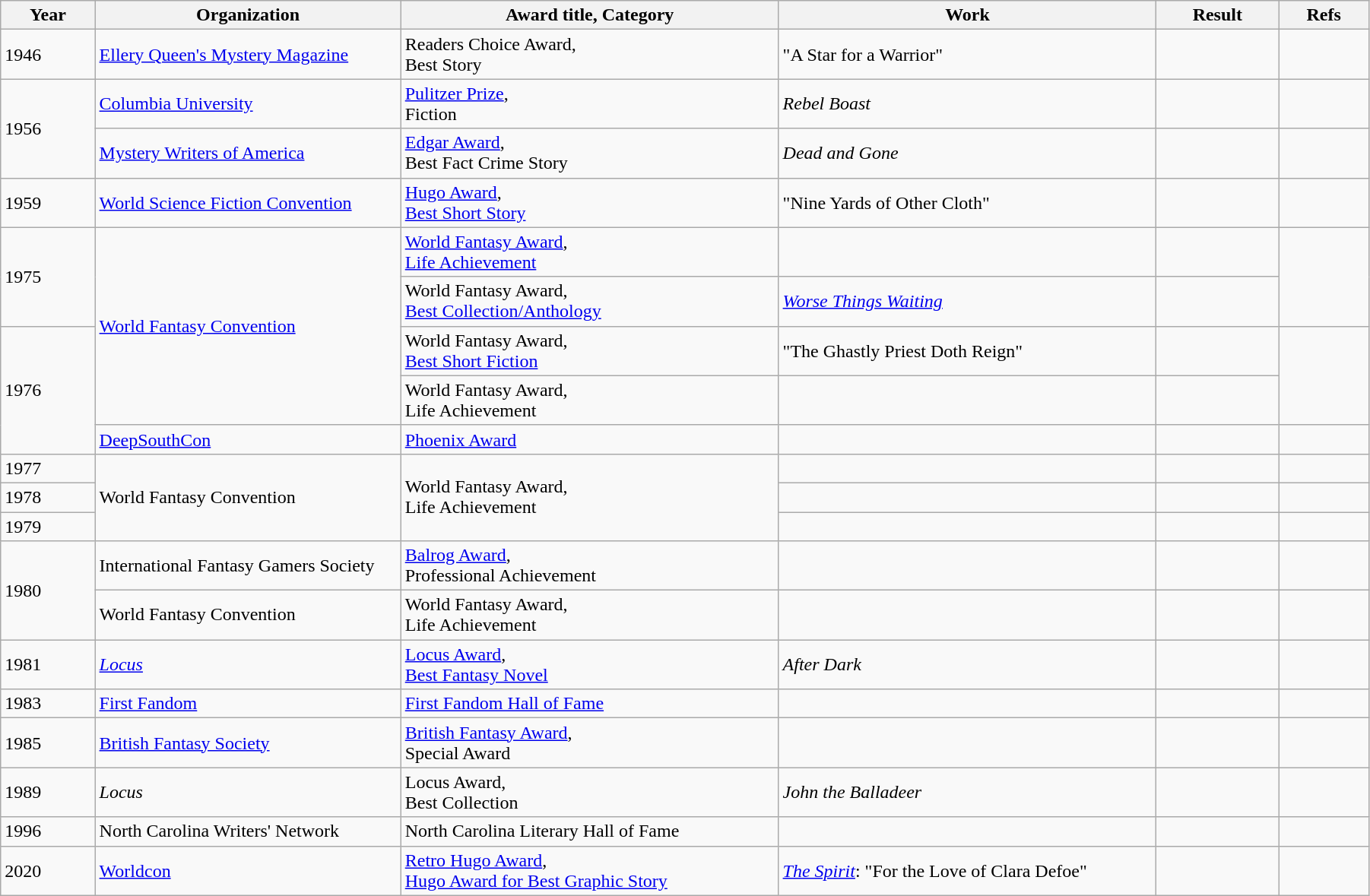<table class="wikitable" style="width:95%;" cellpadding="5">
<tr>
<th scope="col" style="width:30px;">Year</th>
<th scope="col" style="width:120px;">Organization</th>
<th scope="col" style="width:150px;">Award title, Category</th>
<th scope="col" style="width:150px;">Work</th>
<th scope="col" style="width:10px;">Result</th>
<th scope="col" style="width:10px;">Refs<br></th>
</tr>
<tr>
<td>1946</td>
<td><a href='#'>Ellery Queen's Mystery Magazine</a></td>
<td>Readers Choice Award,<br>Best Story</td>
<td>"A Star for a Warrior"</td>
<td></td>
<td></td>
</tr>
<tr>
<td rowspan="2">1956</td>
<td><a href='#'>Columbia University</a></td>
<td><a href='#'>Pulitzer Prize</a>,<br>Fiction</td>
<td><em>Rebel Boast</em></td>
<td></td>
<td></td>
</tr>
<tr>
<td><a href='#'>Mystery Writers of America</a></td>
<td><a href='#'>Edgar Award</a>,<br>Best Fact Crime Story</td>
<td><em>Dead and Gone</em></td>
<td></td>
<td></td>
</tr>
<tr>
<td>1959</td>
<td><a href='#'>World Science Fiction Convention</a></td>
<td><a href='#'>Hugo Award</a>,<br><a href='#'>Best Short Story</a></td>
<td>"Nine Yards of Other Cloth"</td>
<td></td>
<td></td>
</tr>
<tr>
<td rowspan="2">1975</td>
<td rowspan="4"><a href='#'>World Fantasy Convention</a></td>
<td><a href='#'>World Fantasy Award</a>,<br><a href='#'>Life Achievement</a></td>
<td> </td>
<td></td>
<td rowspan="2"></td>
</tr>
<tr>
<td>World Fantasy Award,<br><a href='#'>Best Collection/Anthology</a></td>
<td><em><a href='#'>Worse Things Waiting</a></em></td>
<td></td>
</tr>
<tr>
<td rowspan="3">1976</td>
<td>World Fantasy Award,<br><a href='#'>Best Short Fiction</a></td>
<td>"The Ghastly Priest Doth Reign"</td>
<td></td>
<td rowspan="2"></td>
</tr>
<tr>
<td>World Fantasy Award,<br>Life Achievement</td>
<td> </td>
<td></td>
</tr>
<tr>
<td><a href='#'>DeepSouthCon</a></td>
<td><a href='#'>Phoenix Award</a></td>
<td> </td>
<td></td>
<td></td>
</tr>
<tr>
<td>1977</td>
<td rowspan="3">World Fantasy Convention</td>
<td rowspan="3">World Fantasy Award,<br>Life Achievement</td>
<td> </td>
<td></td>
<td></td>
</tr>
<tr>
<td>1978</td>
<td> </td>
<td></td>
<td></td>
</tr>
<tr>
<td>1979</td>
<td> </td>
<td></td>
<td></td>
</tr>
<tr>
<td rowspan="2">1980</td>
<td>International Fantasy Gamers Society</td>
<td><a href='#'>Balrog Award</a>,<br>Professional Achievement</td>
<td> </td>
<td></td>
<td></td>
</tr>
<tr>
<td>World Fantasy Convention</td>
<td>World Fantasy Award,<br>Life Achievement</td>
<td> </td>
<td></td>
<td></td>
</tr>
<tr>
<td>1981</td>
<td><a href='#'><em>Locus</em></a></td>
<td><a href='#'>Locus Award</a>,<br><a href='#'>Best Fantasy Novel</a></td>
<td><em>After Dark</em></td>
<td></td>
<td></td>
</tr>
<tr>
<td>1983</td>
<td><a href='#'>First Fandom</a></td>
<td><a href='#'>First Fandom Hall of Fame</a></td>
<td> </td>
<td></td>
<td></td>
</tr>
<tr>
<td>1985</td>
<td><a href='#'>British Fantasy Society</a></td>
<td><a href='#'>British Fantasy Award</a>,<br>Special Award</td>
<td> </td>
<td></td>
<td></td>
</tr>
<tr>
<td>1989</td>
<td><em>Locus</em></td>
<td>Locus Award,<br>Best Collection</td>
<td><em>John the Balladeer</em></td>
<td></td>
<td></td>
</tr>
<tr>
<td>1996</td>
<td>North Carolina Writers' Network</td>
<td>North Carolina Literary Hall of Fame</td>
<td> </td>
<td></td>
<td></td>
</tr>
<tr>
<td>2020</td>
<td><a href='#'>Worldcon</a></td>
<td><a href='#'>Retro Hugo Award</a>,<br><a href='#'>Hugo Award for Best Graphic Story</a></td>
<td><em><a href='#'>The Spirit</a></em>: "For the Love of Clara Defoe"</td>
<td></td>
<td></td>
</tr>
</table>
